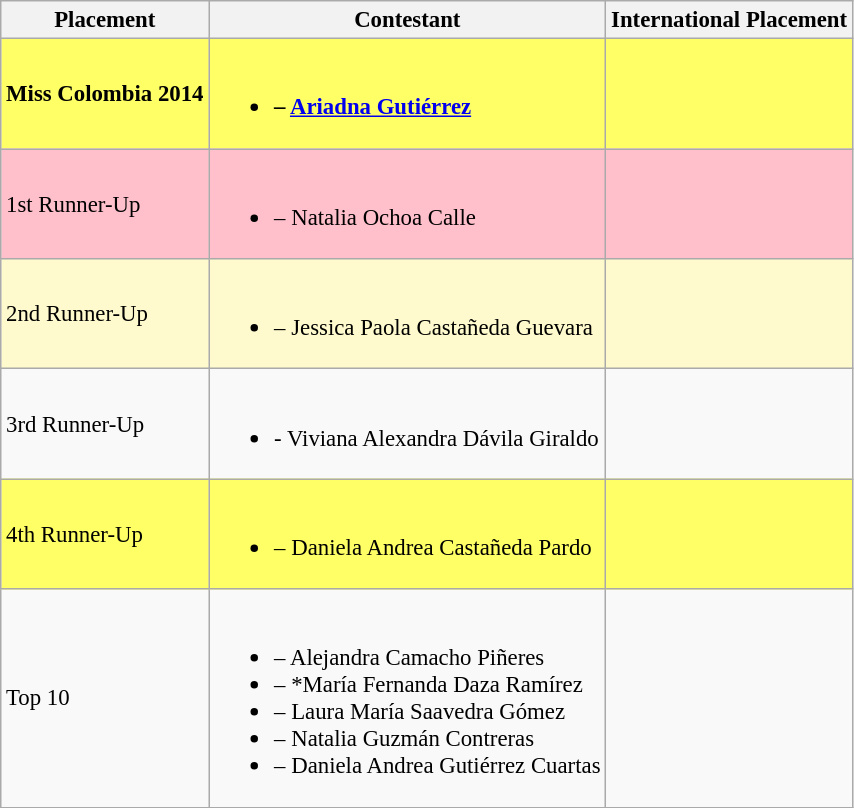<table class="wikitable sortable" style="font-size: 95%;">
<tr>
<th>Placement</th>
<th>Contestant</th>
<th>International Placement</th>
</tr>
<tr style="background:#FFFF66;">
<td><strong>Miss Colombia 2014</strong></td>
<td><br><ul><li><strong> – <a href='#'>Ariadna Gutiérrez</a></strong></li></ul></td>
<td></td>
</tr>
<tr style="background:pink;">
<td>1st Runner-Up</td>
<td><br><ul><li> – Natalia Ochoa Calle</li></ul></td>
<td></td>
</tr>
<tr style="background:#FFFACD;">
<td>2nd Runner-Up</td>
<td><br><ul><li> – Jessica Paola Castañeda Guevara</li></ul></td>
<td></td>
</tr>
<tr>
<td>3rd Runner-Up</td>
<td><br><ul><li> - Viviana Alexandra Dávila Giraldo<br><em></em></li></ul></td>
</tr>
<tr style="background:#FFFF66;">
<td>4th Runner-Up</td>
<td><br><ul><li> – Daniela Andrea Castañeda Pardo <br><em></em></li></ul></td>
<td></td>
</tr>
<tr>
<td>Top 10</td>
<td><br><ul><li> – Alejandra Camacho Piñeres</li><li> – *María Fernanda Daza Ramírez <br><em></em></li><li> – Laura María Saavedra Gómez</li><li> – Natalia Guzmán Contreras</li><li> – Daniela Andrea Gutiérrez Cuartas</li></ul></td>
</tr>
</table>
